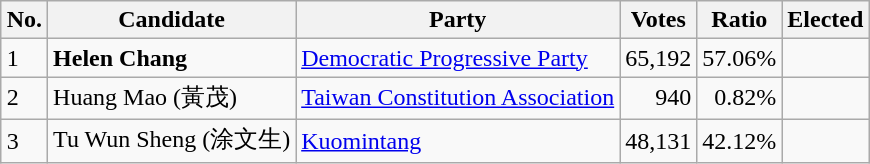<table class=wikitable style="margin:1em auto;">
<tr>
<th>No.</th>
<th>Candidate</th>
<th>Party</th>
<th>Votes</th>
<th>Ratio</th>
<th>Elected</th>
</tr>
<tr>
<td>1</td>
<td><strong>Helen Chang</strong></td>
<td><a href='#'>Democratic Progressive Party</a></td>
<td align="right">65,192</td>
<td align="right">57.06%</td>
<td align="center"></td>
</tr>
<tr>
<td>2</td>
<td>Huang Mao (黃茂)</td>
<td><a href='#'>Taiwan Constitution Association</a></td>
<td align="right">940</td>
<td align="right">0.82%</td>
<td></td>
</tr>
<tr>
<td>3</td>
<td>Tu Wun Sheng (涂文生)</td>
<td><a href='#'>Kuomintang</a></td>
<td align="right">48,131</td>
<td align="right">42.12%</td>
<td></td>
</tr>
</table>
